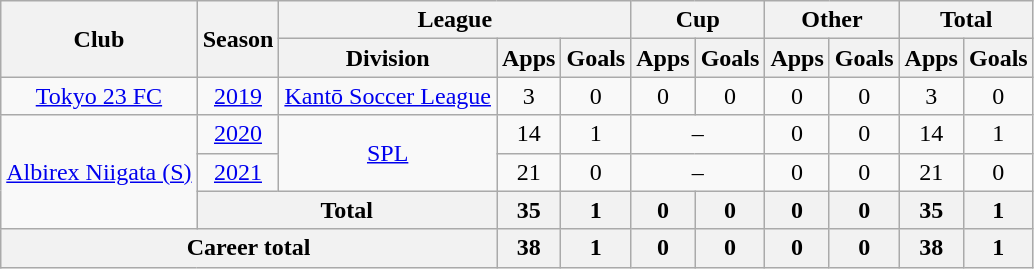<table class="wikitable" style="text-align: center">
<tr>
<th rowspan="2">Club</th>
<th rowspan="2">Season</th>
<th colspan="3">League</th>
<th colspan="2">Cup</th>
<th colspan="2">Other</th>
<th colspan="2">Total</th>
</tr>
<tr>
<th>Division</th>
<th>Apps</th>
<th>Goals</th>
<th>Apps</th>
<th>Goals</th>
<th>Apps</th>
<th>Goals</th>
<th>Apps</th>
<th>Goals</th>
</tr>
<tr>
<td><a href='#'>Tokyo 23 FC</a></td>
<td><a href='#'>2019</a></td>
<td><a href='#'>Kantō Soccer League</a></td>
<td>3</td>
<td>0</td>
<td>0</td>
<td>0</td>
<td>0</td>
<td>0</td>
<td>3</td>
<td>0</td>
</tr>
<tr>
<td rowspan="3"><a href='#'>Albirex Niigata (S)</a></td>
<td><a href='#'>2020</a></td>
<td rowspan="2"><a href='#'>SPL</a></td>
<td>14</td>
<td>1</td>
<td colspan="2">–</td>
<td>0</td>
<td>0</td>
<td>14</td>
<td>1</td>
</tr>
<tr>
<td><a href='#'>2021</a></td>
<td>21</td>
<td>0</td>
<td colspan="2">–</td>
<td>0</td>
<td>0</td>
<td>21</td>
<td>0</td>
</tr>
<tr>
<th colspan=2>Total</th>
<th>35</th>
<th>1</th>
<th>0</th>
<th>0</th>
<th>0</th>
<th>0</th>
<th>35</th>
<th>1</th>
</tr>
<tr>
<th colspan=3>Career total</th>
<th>38</th>
<th>1</th>
<th>0</th>
<th>0</th>
<th>0</th>
<th>0</th>
<th>38</th>
<th>1</th>
</tr>
</table>
